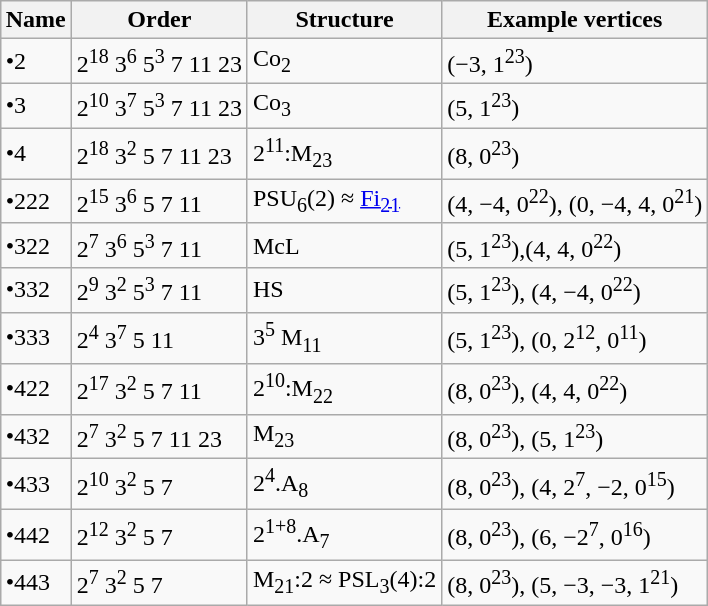<table class="wikitable" style="margin:1em auto;">
<tr>
<th>Name</th>
<th>Order</th>
<th>Structure</th>
<th>Example vertices</th>
</tr>
<tr>
<td>•2</td>
<td>2<sup>18</sup> 3<sup>6</sup> 5<sup>3</sup> 7 11 23</td>
<td>Co<sub>2</sub></td>
<td>(−3, 1<sup>23</sup>)</td>
</tr>
<tr>
<td>•3</td>
<td>2<sup>10</sup> 3<sup>7</sup> 5<sup>3</sup> 7 11 23</td>
<td>Co<sub>3</sub></td>
<td>(5, 1<sup>23</sup>)</td>
</tr>
<tr>
<td>•4</td>
<td>2<sup>18</sup> 3<sup>2</sup> 5 7 11 23</td>
<td>2<sup>11</sup>:M<sub>23</sub></td>
<td>(8, 0<sup>23</sup>)</td>
</tr>
<tr>
<td>•222</td>
<td>2<sup>15</sup> 3<sup>6</sup> 5 7 11</td>
<td>PSU<sub>6</sub>(2) ≈ <a href='#'>Fi<sub>21</sub></a></td>
<td>(4, −4, 0<sup>22</sup>), (0, −4, 4, 0<sup>21</sup>)</td>
</tr>
<tr>
<td>•322</td>
<td>2<sup>7</sup> 3<sup>6</sup> 5<sup>3</sup> 7 11</td>
<td>McL</td>
<td>(5, 1<sup>23</sup>),(4, 4, 0<sup>22</sup>)</td>
</tr>
<tr>
<td>•332</td>
<td>2<sup>9</sup> 3<sup>2</sup> 5<sup>3</sup> 7 11</td>
<td>HS</td>
<td>(5, 1<sup>23</sup>), (4, −4, 0<sup>22</sup>)</td>
</tr>
<tr>
<td>•333</td>
<td>2<sup>4</sup> 3<sup>7</sup> 5 11</td>
<td>3<sup>5</sup> M<sub>11</sub></td>
<td>(5, 1<sup>23</sup>), (0, 2<sup>12</sup>, 0<sup>11</sup>)</td>
</tr>
<tr>
<td>•422</td>
<td>2<sup>17</sup> 3<sup>2</sup> 5 7 11</td>
<td>2<sup>10</sup>:M<sub>22</sub></td>
<td>(8, 0<sup>23</sup>), (4, 4, 0<sup>22</sup>)</td>
</tr>
<tr>
<td>•432</td>
<td>2<sup>7</sup> 3<sup>2</sup> 5 7 11 23</td>
<td>M<sub>23</sub></td>
<td>(8, 0<sup>23</sup>), (5, 1<sup>23</sup>)</td>
</tr>
<tr>
<td>•433</td>
<td>2<sup>10</sup> 3<sup>2</sup> 5 7</td>
<td>2<sup>4</sup>.A<sub>8</sub></td>
<td>(8, 0<sup>23</sup>), (4, 2<sup>7</sup>, −2, 0<sup>15</sup>)</td>
</tr>
<tr>
<td>•442</td>
<td>2<sup>12</sup> 3<sup>2</sup> 5 7</td>
<td>2<sup>1+8</sup>.A<sub>7</sub></td>
<td>(8, 0<sup>23</sup>), (6,  −2<sup>7</sup>, 0<sup>16</sup>)</td>
</tr>
<tr>
<td>•443</td>
<td>2<sup>7</sup> 3<sup>2</sup> 5 7</td>
<td>M<sub>21</sub>:2 ≈ PSL<sub>3</sub>(4):2</td>
<td>(8, 0<sup>23</sup>), (5, −3, −3, 1<sup>21</sup>)</td>
</tr>
</table>
